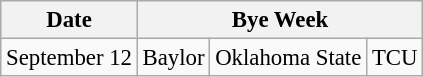<table class="wikitable" style="font-size:95%">
<tr>
<th>Date</th>
<th colspan="3">Bye Week</th>
</tr>
<tr>
<td>September 12</td>
<td>Baylor</td>
<td>Oklahoma State</td>
<td>TCU</td>
</tr>
</table>
